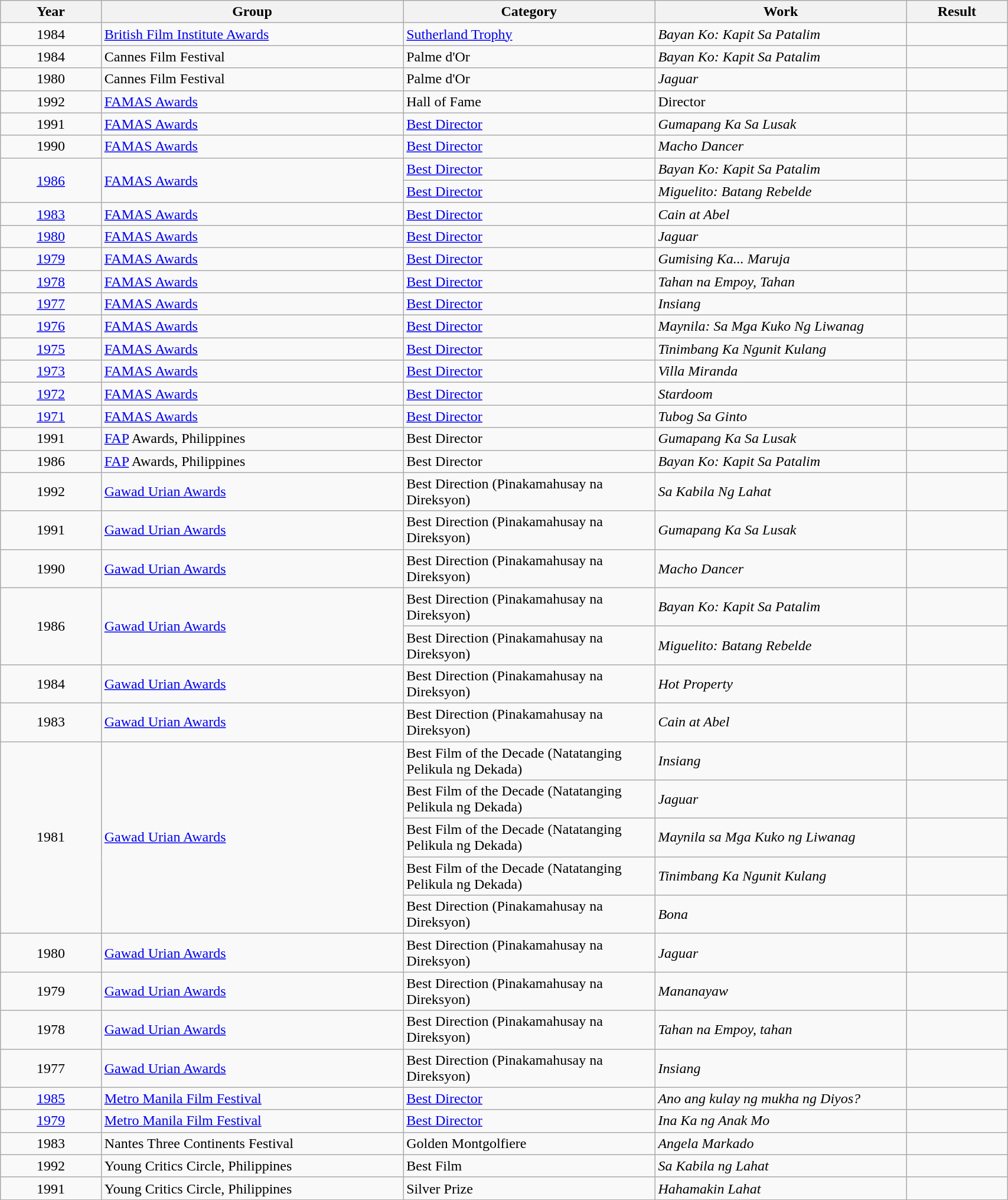<table | width="90%" class="wikitable sortable">
<tr>
<th width="10%">Year</th>
<th width="30%">Group</th>
<th width="25%">Category</th>
<th width="25%">Work</th>
<th width="10%">Result</th>
</tr>
<tr>
<td style="text-align: center;">1984</td>
<td><a href='#'>British Film Institute Awards</a></td>
<td><a href='#'>Sutherland Trophy</a></td>
<td><em>Bayan Ko: Kapit Sa Patalim</em></td>
<td></td>
</tr>
<tr>
<td style="text-align: center;">1984</td>
<td>Cannes Film Festival</td>
<td>Palme d'Or</td>
<td><em>Bayan Ko: Kapit Sa Patalim</em></td>
<td></td>
</tr>
<tr>
<td style="text-align: center;">1980</td>
<td>Cannes Film Festival</td>
<td>Palme d'Or</td>
<td><em>Jaguar</em></td>
<td></td>
</tr>
<tr>
<td style="text-align: center;">1992</td>
<td><a href='#'>FAMAS Awards</a></td>
<td>Hall of Fame</td>
<td>Director</td>
<td></td>
</tr>
<tr>
<td style="text-align: center;">1991</td>
<td><a href='#'>FAMAS Awards</a></td>
<td><a href='#'>Best Director</a></td>
<td><em>Gumapang Ka Sa Lusak</em></td>
<td></td>
</tr>
<tr>
<td style="text-align: center;">1990</td>
<td><a href='#'>FAMAS Awards</a></td>
<td><a href='#'>Best Director</a></td>
<td><em>Macho Dancer</em></td>
<td></td>
</tr>
<tr>
<td rowspan="2" style="text-align: center;"><a href='#'>1986</a></td>
<td rowspan="2"><a href='#'>FAMAS Awards</a></td>
<td><a href='#'>Best Director</a></td>
<td><em>Bayan Ko: Kapit Sa Patalim</em></td>
<td></td>
</tr>
<tr>
<td><a href='#'>Best Director</a></td>
<td><em>Miguelito: Batang Rebelde</em></td>
<td></td>
</tr>
<tr>
<td style="text-align: center;"><a href='#'>1983</a></td>
<td><a href='#'>FAMAS Awards</a></td>
<td><a href='#'>Best Director</a></td>
<td><em>Cain at Abel</em></td>
<td></td>
</tr>
<tr>
<td style="text-align: center;"><a href='#'>1980</a></td>
<td><a href='#'>FAMAS Awards</a></td>
<td><a href='#'>Best Director</a></td>
<td><em>Jaguar</em></td>
<td></td>
</tr>
<tr>
<td style="text-align: center;"><a href='#'>1979</a></td>
<td><a href='#'>FAMAS Awards</a></td>
<td><a href='#'>Best Director</a></td>
<td><em>Gumising Ka... Maruja</em></td>
<td></td>
</tr>
<tr>
<td style="text-align: center;"><a href='#'>1978</a></td>
<td><a href='#'>FAMAS Awards</a></td>
<td><a href='#'>Best Director</a></td>
<td><em>Tahan na Empoy, Tahan</em></td>
<td></td>
</tr>
<tr>
<td style="text-align: center;"><a href='#'>1977</a></td>
<td><a href='#'>FAMAS Awards</a></td>
<td><a href='#'>Best Director</a></td>
<td><em>Insiang</em></td>
<td></td>
</tr>
<tr>
<td style="text-align: center;"><a href='#'>1976</a></td>
<td><a href='#'>FAMAS Awards</a></td>
<td><a href='#'>Best Director</a></td>
<td><em>Maynila: Sa Mga Kuko Ng Liwanag</em></td>
<td></td>
</tr>
<tr>
<td style="text-align: center;"><a href='#'>1975</a></td>
<td><a href='#'>FAMAS Awards</a></td>
<td><a href='#'>Best Director</a></td>
<td><em>Tinimbang Ka Ngunit Kulang</em></td>
<td></td>
</tr>
<tr>
<td style="text-align: center;"><a href='#'>1973</a></td>
<td><a href='#'>FAMAS Awards</a></td>
<td><a href='#'>Best Director</a></td>
<td><em>Villa Miranda</em></td>
<td></td>
</tr>
<tr>
<td style="text-align: center;"><a href='#'>1972</a></td>
<td><a href='#'>FAMAS Awards</a></td>
<td><a href='#'>Best Director</a></td>
<td><em>Stardoom</em></td>
<td></td>
</tr>
<tr>
<td style="text-align: center;"><a href='#'>1971</a></td>
<td><a href='#'>FAMAS Awards</a></td>
<td><a href='#'>Best Director</a></td>
<td><em>Tubog Sa Ginto</em></td>
<td></td>
</tr>
<tr>
<td style="text-align: center;">1991</td>
<td><a href='#'>FAP</a> Awards, Philippines</td>
<td>Best Director</td>
<td><em>Gumapang Ka Sa Lusak</em></td>
<td></td>
</tr>
<tr>
<td style="text-align: center;">1986</td>
<td><a href='#'>FAP</a> Awards, Philippines</td>
<td>Best Director</td>
<td><em>Bayan Ko: Kapit Sa Patalim</em></td>
<td></td>
</tr>
<tr>
<td style="text-align: center;">1992</td>
<td><a href='#'>Gawad Urian Awards</a></td>
<td>Best Direction (Pinakamahusay na Direksyon)</td>
<td><em>Sa Kabila Ng Lahat</em></td>
<td></td>
</tr>
<tr>
<td style="text-align: center;">1991</td>
<td><a href='#'>Gawad Urian Awards</a></td>
<td>Best Direction (Pinakamahusay na Direksyon)</td>
<td><em>Gumapang Ka Sa Lusak</em></td>
<td></td>
</tr>
<tr>
<td style="text-align: center;">1990</td>
<td><a href='#'>Gawad Urian Awards</a></td>
<td>Best Direction (Pinakamahusay na Direksyon)</td>
<td><em>Macho Dancer</em></td>
<td></td>
</tr>
<tr>
<td rowspan="2" style="text-align: center;">1986</td>
<td rowspan="2"><a href='#'>Gawad Urian Awards</a></td>
<td>Best Direction (Pinakamahusay na Direksyon)</td>
<td><em>Bayan Ko: Kapit Sa Patalim</em></td>
<td></td>
</tr>
<tr>
<td>Best Direction (Pinakamahusay na Direksyon)</td>
<td><em>Miguelito: Batang Rebelde</em></td>
<td></td>
</tr>
<tr>
<td style="text-align: center;">1984</td>
<td><a href='#'>Gawad Urian Awards</a></td>
<td>Best Direction (Pinakamahusay na Direksyon)</td>
<td><em>Hot Property</em></td>
<td></td>
</tr>
<tr>
<td style="text-align: center;">1983</td>
<td><a href='#'>Gawad Urian Awards</a></td>
<td>Best Direction (Pinakamahusay na Direksyon)</td>
<td><em>Cain at Abel</em></td>
<td></td>
</tr>
<tr>
<td rowspan="5" style="text-align: center;">1981</td>
<td rowspan="5"><a href='#'>Gawad Urian Awards</a></td>
<td>Best Film of the Decade (Natatanging Pelikula ng Dekada)</td>
<td><em>Insiang</em></td>
<td></td>
</tr>
<tr>
<td>Best Film of the Decade (Natatanging Pelikula ng Dekada)</td>
<td><em>Jaguar</em></td>
<td></td>
</tr>
<tr>
<td>Best Film of the Decade (Natatanging Pelikula ng Dekada)</td>
<td><em>Maynila sa Mga Kuko ng Liwanag</em></td>
<td></td>
</tr>
<tr>
<td>Best Film of the Decade (Natatanging Pelikula ng Dekada)</td>
<td><em>Tinimbang Ka Ngunit Kulang</em></td>
<td></td>
</tr>
<tr>
<td>Best Direction (Pinakamahusay na Direksyon)</td>
<td><em>Bona</em></td>
<td></td>
</tr>
<tr>
<td style="text-align: center;">1980</td>
<td><a href='#'>Gawad Urian Awards</a></td>
<td>Best Direction (Pinakamahusay na Direksyon)</td>
<td><em>Jaguar</em></td>
<td></td>
</tr>
<tr>
<td style="text-align: center;">1979</td>
<td><a href='#'>Gawad Urian Awards</a></td>
<td>Best Direction (Pinakamahusay na Direksyon)</td>
<td><em>Mananayaw</em></td>
<td></td>
</tr>
<tr>
<td style="text-align: center;">1978</td>
<td><a href='#'>Gawad Urian Awards</a></td>
<td>Best Direction (Pinakamahusay na Direksyon)</td>
<td><em>Tahan na Empoy, tahan</em></td>
<td></td>
</tr>
<tr>
<td style="text-align: center;">1977</td>
<td><a href='#'>Gawad Urian Awards</a></td>
<td>Best Direction (Pinakamahusay na Direksyon)</td>
<td><em>Insiang</em></td>
<td></td>
</tr>
<tr>
<td style="text-align: center;"><a href='#'>1985</a></td>
<td><a href='#'>Metro Manila Film Festival</a></td>
<td><a href='#'>Best Director</a></td>
<td><em>Ano ang kulay ng mukha ng Diyos?</em></td>
<td></td>
</tr>
<tr>
<td style="text-align: center;"><a href='#'>1979</a></td>
<td><a href='#'>Metro Manila Film Festival</a></td>
<td><a href='#'>Best Director</a></td>
<td><em>Ina Ka ng Anak Mo</em></td>
<td></td>
</tr>
<tr>
<td style="text-align: center;">1983</td>
<td>Nantes Three Continents Festival</td>
<td>Golden Montgolfiere</td>
<td><em>Angela Markado</em></td>
<td></td>
</tr>
<tr>
<td style="text-align: center;">1992</td>
<td>Young Critics Circle, Philippines</td>
<td>Best Film</td>
<td><em>Sa Kabila ng Lahat</em></td>
<td></td>
</tr>
<tr>
<td style="text-align: center;">1991</td>
<td>Young Critics Circle, Philippines</td>
<td>Silver Prize</td>
<td><em>Hahamakin Lahat</em></td>
<td></td>
</tr>
</table>
